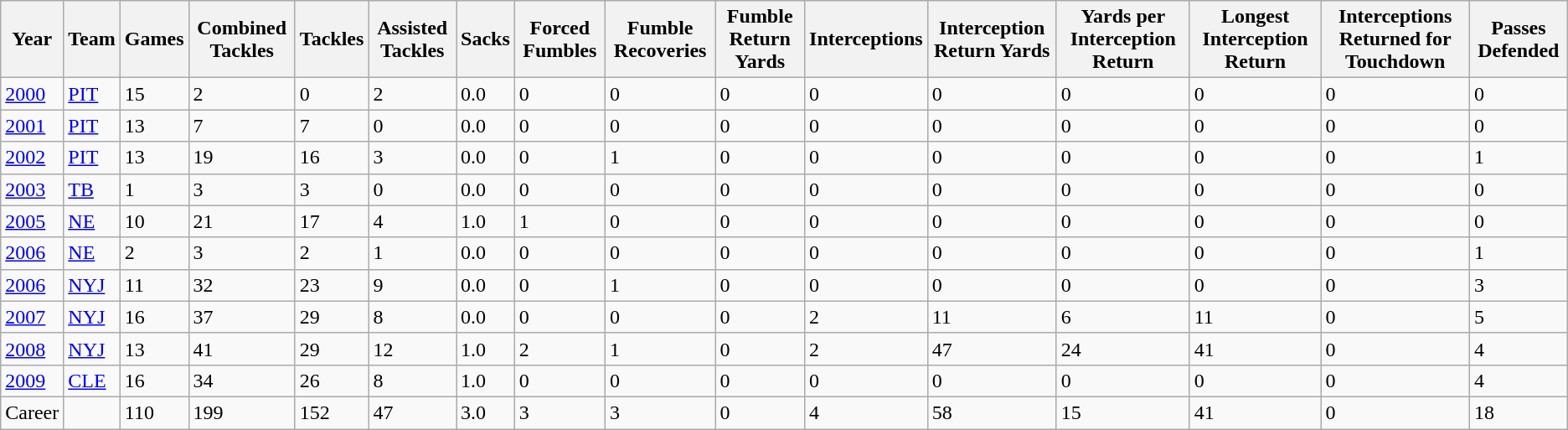<table class="wikitable">
<tr>
<th>Year</th>
<th>Team</th>
<th>Games</th>
<th>Combined Tackles</th>
<th>Tackles</th>
<th>Assisted Tackles</th>
<th>Sacks</th>
<th>Forced Fumbles</th>
<th>Fumble Recoveries</th>
<th>Fumble Return Yards</th>
<th>Interceptions</th>
<th>Interception Return Yards</th>
<th>Yards per Interception Return</th>
<th>Longest Interception Return</th>
<th>Interceptions Returned for Touchdown</th>
<th>Passes Defended</th>
</tr>
<tr>
<td><a href='#'>2000</a></td>
<td><a href='#'>PIT</a></td>
<td>15</td>
<td>2</td>
<td>0</td>
<td>2</td>
<td>0.0</td>
<td>0</td>
<td>0</td>
<td>0</td>
<td>0</td>
<td>0</td>
<td>0</td>
<td>0</td>
<td>0</td>
<td>0</td>
</tr>
<tr>
<td><a href='#'>2001</a></td>
<td><a href='#'>PIT</a></td>
<td>13</td>
<td>7</td>
<td>7</td>
<td>0</td>
<td>0.0</td>
<td>0</td>
<td>0</td>
<td>0</td>
<td>0</td>
<td>0</td>
<td>0</td>
<td>0</td>
<td>0</td>
<td>0</td>
</tr>
<tr>
<td><a href='#'>2002</a></td>
<td><a href='#'>PIT</a></td>
<td>13</td>
<td>19</td>
<td>16</td>
<td>3</td>
<td>0.0</td>
<td>0</td>
<td>1</td>
<td>0</td>
<td>0</td>
<td>0</td>
<td>0</td>
<td>0</td>
<td>0</td>
<td>1</td>
</tr>
<tr>
<td><a href='#'>2003</a></td>
<td><a href='#'>TB</a></td>
<td>1</td>
<td>3</td>
<td>3</td>
<td>0</td>
<td>0.0</td>
<td>0</td>
<td>0</td>
<td>0</td>
<td>0</td>
<td>0</td>
<td>0</td>
<td>0</td>
<td>0</td>
<td>0</td>
</tr>
<tr>
<td><a href='#'>2005</a></td>
<td><a href='#'>NE</a></td>
<td>10</td>
<td>21</td>
<td>17</td>
<td>4</td>
<td>1.0</td>
<td>1</td>
<td>0</td>
<td>0</td>
<td>0</td>
<td>0</td>
<td>0</td>
<td>0</td>
<td>0</td>
<td>0</td>
</tr>
<tr>
<td><a href='#'>2006</a></td>
<td><a href='#'>NE</a></td>
<td>2</td>
<td>3</td>
<td>2</td>
<td>1</td>
<td>0.0</td>
<td>0</td>
<td>0</td>
<td>0</td>
<td>0</td>
<td>0</td>
<td>0</td>
<td>0</td>
<td>0</td>
<td>1</td>
</tr>
<tr>
<td><a href='#'>2006</a></td>
<td><a href='#'>NYJ</a></td>
<td>11</td>
<td>32</td>
<td>23</td>
<td>9</td>
<td>0.0</td>
<td>0</td>
<td>1</td>
<td>0</td>
<td>0</td>
<td>0</td>
<td>0</td>
<td>0</td>
<td>0</td>
<td>3</td>
</tr>
<tr>
<td><a href='#'>2007</a></td>
<td><a href='#'>NYJ</a></td>
<td>16</td>
<td>37</td>
<td>29</td>
<td>8</td>
<td>0.0</td>
<td>0</td>
<td>0</td>
<td>0</td>
<td>2</td>
<td>11</td>
<td>6</td>
<td>11</td>
<td>0</td>
<td>5</td>
</tr>
<tr>
<td><a href='#'>2008</a></td>
<td><a href='#'>NYJ</a></td>
<td>13</td>
<td>41</td>
<td>29</td>
<td>12</td>
<td>1.0</td>
<td>2</td>
<td>1</td>
<td>0</td>
<td>2</td>
<td>47</td>
<td>24</td>
<td>41</td>
<td>0</td>
<td>4</td>
</tr>
<tr>
<td><a href='#'>2009</a></td>
<td><a href='#'>CLE</a></td>
<td>16</td>
<td>34</td>
<td>26</td>
<td>8</td>
<td>1.0</td>
<td>0</td>
<td>0</td>
<td>0</td>
<td>0</td>
<td>0</td>
<td>0</td>
<td>0</td>
<td>0</td>
<td>4</td>
</tr>
<tr>
<td>Career</td>
<td></td>
<td>110</td>
<td>199</td>
<td>152</td>
<td>47</td>
<td>3.0</td>
<td>3</td>
<td>3</td>
<td>0</td>
<td>4</td>
<td>58</td>
<td>15</td>
<td>41</td>
<td>0</td>
<td>18</td>
</tr>
</table>
